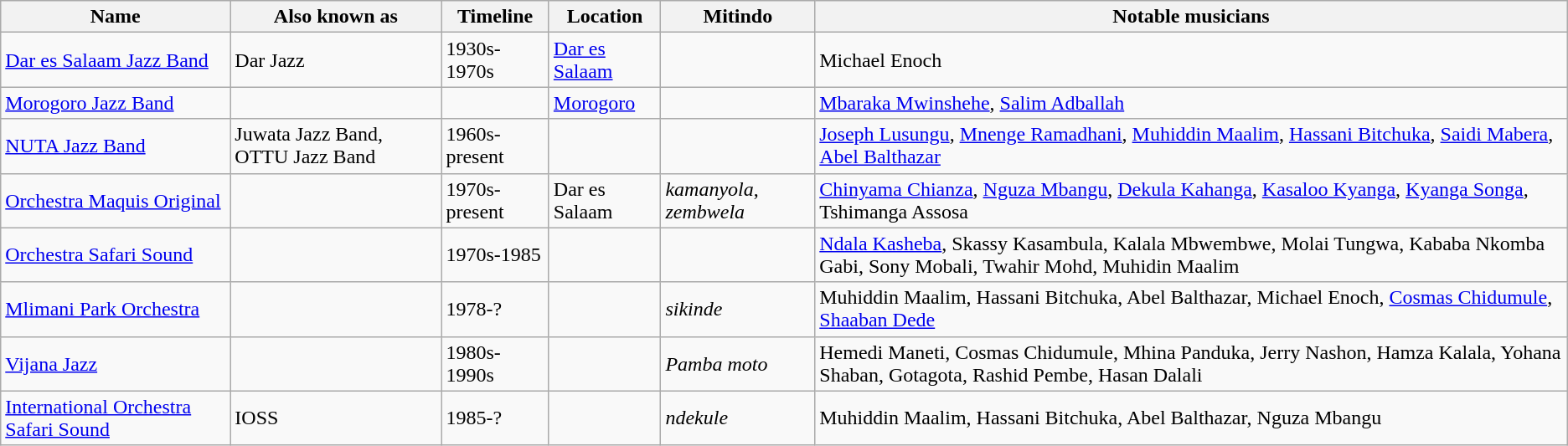<table class="wikitable">
<tr>
<th><strong>Name</strong></th>
<th><strong>Also known as</strong></th>
<th><strong>Timeline</strong></th>
<th><strong>Location</strong></th>
<th><strong>Mitindo</strong></th>
<th><strong>Notable musicians</strong></th>
</tr>
<tr>
<td><a href='#'>Dar es Salaam Jazz Band</a></td>
<td>Dar Jazz</td>
<td>1930s-1970s</td>
<td><a href='#'>Dar es Salaam</a></td>
<td></td>
<td>Michael Enoch</td>
</tr>
<tr>
<td><a href='#'>Morogoro Jazz Band</a></td>
<td></td>
<td></td>
<td><a href='#'>Morogoro</a></td>
<td></td>
<td><a href='#'>Mbaraka Mwinshehe</a>, <a href='#'>Salim Adballah</a></td>
</tr>
<tr>
<td><a href='#'>NUTA Jazz Band</a></td>
<td>Juwata Jazz Band, OTTU Jazz Band</td>
<td>1960s-present</td>
<td></td>
<td></td>
<td><a href='#'>Joseph Lusungu</a>, <a href='#'>Mnenge Ramadhani</a>, <a href='#'>Muhiddin Maalim</a>, <a href='#'>Hassani Bitchuka</a>, <a href='#'>Saidi Mabera</a>, <a href='#'>Abel Balthazar</a></td>
</tr>
<tr>
<td><a href='#'>Orchestra Maquis Original</a></td>
<td></td>
<td>1970s-present</td>
<td>Dar es Salaam</td>
<td><em>kamanyola</em>, <em>zembwela</em></td>
<td><a href='#'>Chinyama Chianza</a>, <a href='#'>Nguza Mbangu</a>, <a href='#'>Dekula Kahanga</a>, <a href='#'>Kasaloo Kyanga</a>, <a href='#'>Kyanga Songa</a>, Tshimanga Assosa</td>
</tr>
<tr>
<td><a href='#'>Orchestra Safari Sound</a></td>
<td></td>
<td>1970s-1985</td>
<td></td>
<td></td>
<td><a href='#'>Ndala Kasheba</a>, Skassy Kasambula, Kalala Mbwembwe, Molai Tungwa, Kababa Nkomba Gabi, Sony Mobali, Twahir Mohd, Muhidin Maalim</td>
</tr>
<tr>
<td><a href='#'>Mlimani Park Orchestra</a></td>
<td></td>
<td>1978-?</td>
<td></td>
<td><em>sikinde</em></td>
<td>Muhiddin Maalim, Hassani Bitchuka, Abel Balthazar, Michael Enoch, <a href='#'>Cosmas Chidumule</a>, <a href='#'>Shaaban Dede</a></td>
</tr>
<tr>
<td><a href='#'>Vijana Jazz</a></td>
<td></td>
<td>1980s-1990s</td>
<td></td>
<td><em>Pamba moto</em></td>
<td>Hemedi Maneti, Cosmas Chidumule, Mhina Panduka, Jerry Nashon, Hamza Kalala, Yohana Shaban, Gotagota, Rashid Pembe, Hasan Dalali</td>
</tr>
<tr>
<td><a href='#'>International Orchestra Safari Sound</a></td>
<td>IOSS</td>
<td>1985-?</td>
<td></td>
<td><em>ndekule</em></td>
<td>Muhiddin Maalim, Hassani Bitchuka, Abel Balthazar, Nguza Mbangu</td>
</tr>
</table>
